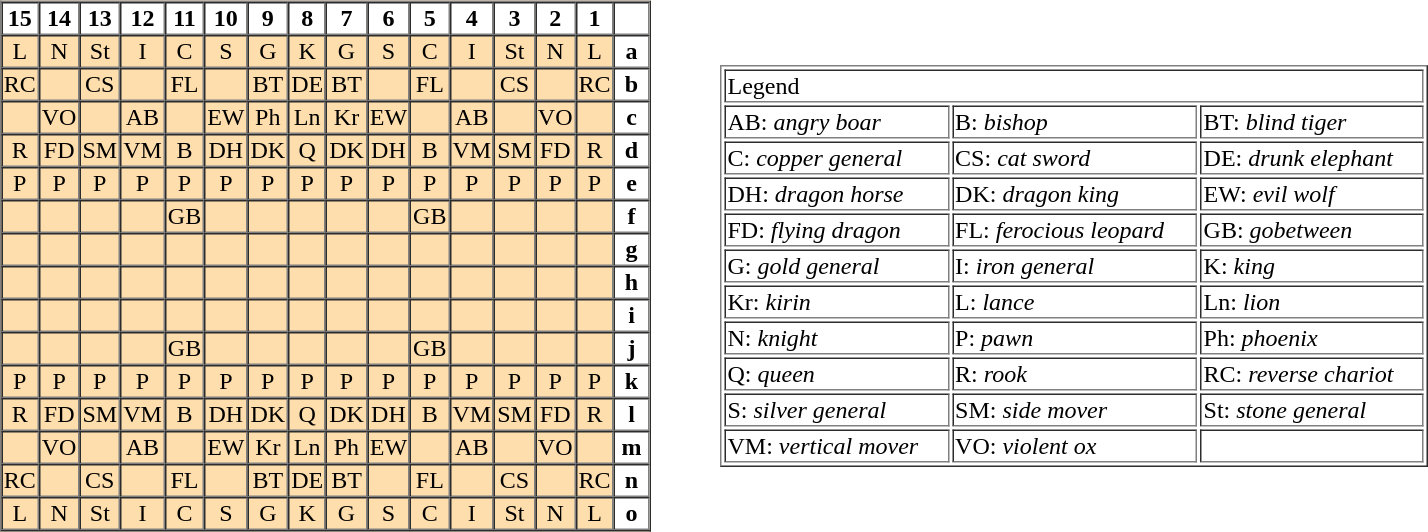<table border="0" style="margin:1em auto;">
<tr>
<td valign="top"><br><table style="background:#ffdead; text-align:center;" border="1" cellspacing="0">
<tr border="0" style="background:white;">
<th style="width:17px">15</th>
<th style="width:17px">14</th>
<th style="width:17px">13</th>
<th style="width:17px">12</th>
<th style="width:17px">11</th>
<th style="width:17px">10</th>
<th style="width:17px">9</th>
<th style="width:17px">8</th>
<th style="width:17px">7</th>
<th style="width:17px">6</th>
<th style="width:17px">5</th>
<th style="width:17px">4</th>
<th style="width:17px">3</th>
<th style="width:17px">2</th>
<th style="width:17px">1</th>
<th style="width:20px"> </th>
</tr>
<tr>
<td>L</td>
<td>N</td>
<td>St</td>
<td>I</td>
<td>C</td>
<td>S</td>
<td>G</td>
<td>K</td>
<td>G</td>
<td>S</td>
<td>C</td>
<td>I</td>
<td>St</td>
<td>N</td>
<td>L</td>
<td style="background:white;"><strong>a</strong></td>
</tr>
<tr>
<td>RC</td>
<td> </td>
<td>CS</td>
<td> </td>
<td>FL</td>
<td> </td>
<td>BT</td>
<td>DE</td>
<td>BT</td>
<td> </td>
<td>FL</td>
<td> </td>
<td>CS</td>
<td> </td>
<td>RC</td>
<td style="background:white;"><strong>b</strong></td>
</tr>
<tr>
<td> </td>
<td>VO</td>
<td> </td>
<td>AB</td>
<td> </td>
<td>EW</td>
<td>Ph</td>
<td>Ln</td>
<td>Kr</td>
<td>EW</td>
<td> </td>
<td>AB</td>
<td> </td>
<td>VO</td>
<td> </td>
<td style="background:white;"><strong>c</strong></td>
</tr>
<tr>
<td>R</td>
<td>FD</td>
<td>SM</td>
<td>VM</td>
<td>B</td>
<td>DH</td>
<td>DK</td>
<td>Q</td>
<td>DK</td>
<td>DH</td>
<td>B</td>
<td>VM</td>
<td>SM</td>
<td>FD</td>
<td>R</td>
<td style="background:white;"><strong>d</strong></td>
</tr>
<tr>
<td>P</td>
<td>P</td>
<td>P</td>
<td>P</td>
<td>P</td>
<td>P</td>
<td>P</td>
<td>P</td>
<td>P</td>
<td>P</td>
<td>P</td>
<td>P</td>
<td>P</td>
<td>P</td>
<td>P</td>
<td style="background:white;"><strong>e</strong></td>
</tr>
<tr>
<td> </td>
<td> </td>
<td> </td>
<td> </td>
<td>GB</td>
<td> </td>
<td> </td>
<td> </td>
<td> </td>
<td> </td>
<td>GB</td>
<td> </td>
<td> </td>
<td> </td>
<td> </td>
<td style="background:white;"><strong>f</strong></td>
</tr>
<tr>
<td> </td>
<td> </td>
<td> </td>
<td> </td>
<td> </td>
<td> </td>
<td> </td>
<td> </td>
<td> </td>
<td> </td>
<td> </td>
<td> </td>
<td> </td>
<td> </td>
<td> </td>
<td style="background:white;"><strong>g</strong></td>
</tr>
<tr>
<td> </td>
<td> </td>
<td> </td>
<td> </td>
<td> </td>
<td> </td>
<td> </td>
<td> </td>
<td> </td>
<td> </td>
<td> </td>
<td> </td>
<td> </td>
<td> </td>
<td> </td>
<td style="background:white;"><strong>h</strong></td>
</tr>
<tr>
<td> </td>
<td> </td>
<td> </td>
<td> </td>
<td> </td>
<td> </td>
<td> </td>
<td> </td>
<td> </td>
<td> </td>
<td> </td>
<td> </td>
<td> </td>
<td> </td>
<td> </td>
<td style="background:white;"><strong>i</strong></td>
</tr>
<tr>
<td> </td>
<td> </td>
<td> </td>
<td> </td>
<td>GB</td>
<td> </td>
<td> </td>
<td> </td>
<td> </td>
<td> </td>
<td>GB</td>
<td> </td>
<td> </td>
<td> </td>
<td> </td>
<td style="background:white;"><strong>j</strong></td>
</tr>
<tr>
<td>P</td>
<td>P</td>
<td>P</td>
<td>P</td>
<td>P</td>
<td>P</td>
<td>P</td>
<td>P</td>
<td>P</td>
<td>P</td>
<td>P</td>
<td>P</td>
<td>P</td>
<td>P</td>
<td>P</td>
<td style="background:white;"><strong>k</strong></td>
</tr>
<tr>
<td>R</td>
<td>FD</td>
<td>SM</td>
<td>VM</td>
<td>B</td>
<td>DH</td>
<td>DK</td>
<td>Q</td>
<td>DK</td>
<td>DH</td>
<td>B</td>
<td>VM</td>
<td>SM</td>
<td>FD</td>
<td>R</td>
<td style="background:white;"><strong>l</strong></td>
</tr>
<tr>
<td> </td>
<td>VO</td>
<td> </td>
<td>AB</td>
<td> </td>
<td>EW</td>
<td>Kr</td>
<td>Ln</td>
<td>Ph</td>
<td>EW</td>
<td> </td>
<td>AB</td>
<td> </td>
<td>VO</td>
<td> </td>
<td style="background:white;"><strong>m</strong></td>
</tr>
<tr>
<td>RC</td>
<td> </td>
<td>CS</td>
<td> </td>
<td>FL</td>
<td> </td>
<td>BT</td>
<td>DE</td>
<td>BT</td>
<td> </td>
<td>FL</td>
<td> </td>
<td>CS</td>
<td> </td>
<td>RC</td>
<td style="background:white;"><strong>n</strong></td>
</tr>
<tr>
<td>L</td>
<td>N</td>
<td>St</td>
<td>I</td>
<td>C</td>
<td>S</td>
<td>G</td>
<td>K</td>
<td>G</td>
<td>S</td>
<td>C</td>
<td>I</td>
<td>St</td>
<td>N</td>
<td>L</td>
<td style="background:white;"><strong>o</strong></td>
</tr>
</table>
</td>
<td style="width:34px"> </td>
<td valign="top"></td>
<td width="50%"><br><table border="1" width="100%">
<tr>
<td colspan="3">Legend</td>
</tr>
<tr>
<td>AB: <em>angry boar</em></td>
<td>B: <em>bishop</em></td>
<td>BT: <em>blind tiger</em></td>
</tr>
<tr>
<td>C: <em>copper general</em></td>
<td>CS: <em>cat sword</em></td>
<td>DE: <em>drunk elephant</em></td>
</tr>
<tr>
<td>DH: <em>dragon horse</em></td>
<td>DK: <em>dragon king</em></td>
<td>EW: <em>evil wolf</em></td>
</tr>
<tr>
<td>FD: <em>flying dragon</em></td>
<td>FL: <em>ferocious leopard</em></td>
<td>GB: <em>gobetween</em></td>
</tr>
<tr>
<td>G: <em>gold general</em></td>
<td>I: <em>iron general</em></td>
<td>K: <em>king</em></td>
</tr>
<tr>
<td>Kr: <em>kirin</em></td>
<td>L: <em>lance</em></td>
<td>Ln: <em>lion</em></td>
</tr>
<tr>
<td>N: <em>knight</em></td>
<td>P: <em>pawn</em></td>
<td>Ph: <em>phoenix</em></td>
</tr>
<tr>
<td>Q: <em>queen</em></td>
<td>R: <em>rook</em></td>
<td>RC: <em>reverse chariot</em></td>
</tr>
<tr>
<td>S: <em>silver general</em></td>
<td>SM: <em>side mover</em></td>
<td>St: <em>stone general</em></td>
</tr>
<tr>
<td>VM: <em>vertical mover</em></td>
<td>VO: <em>violent ox</em></td>
<td> </td>
</tr>
</table>
</td>
</tr>
</table>
